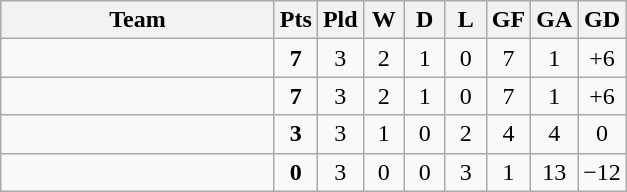<table class="wikitable" style="text-align:center;">
<tr>
<th width=175>Team</th>
<th width=20 abbr="Points">Pts</th>
<th width=20 abbr="Played">Pld</th>
<th width=20 abbr="Won">W</th>
<th width=20 abbr="Drawn">D</th>
<th width=20 abbr="Lost">L</th>
<th width=20 abbr="Goals for">GF</th>
<th width=20 abbr="Goals against">GA</th>
<th width=20 abbr="Goal difference">GD</th>
</tr>
<tr>
<td style="text-align:left;"></td>
<td><strong>7</strong></td>
<td>3</td>
<td>2</td>
<td>1</td>
<td>0</td>
<td>7</td>
<td>1</td>
<td>+6</td>
</tr>
<tr>
<td style="text-align:left;"></td>
<td><strong>7</strong></td>
<td>3</td>
<td>2</td>
<td>1</td>
<td>0</td>
<td>7</td>
<td>1</td>
<td>+6</td>
</tr>
<tr>
<td style="text-align:left;"></td>
<td><strong>3</strong></td>
<td>3</td>
<td>1</td>
<td>0</td>
<td>2</td>
<td>4</td>
<td>4</td>
<td>0</td>
</tr>
<tr>
<td style="text-align:left;"></td>
<td><strong>0</strong></td>
<td>3</td>
<td>0</td>
<td>0</td>
<td>3</td>
<td>1</td>
<td>13</td>
<td>−12</td>
</tr>
</table>
